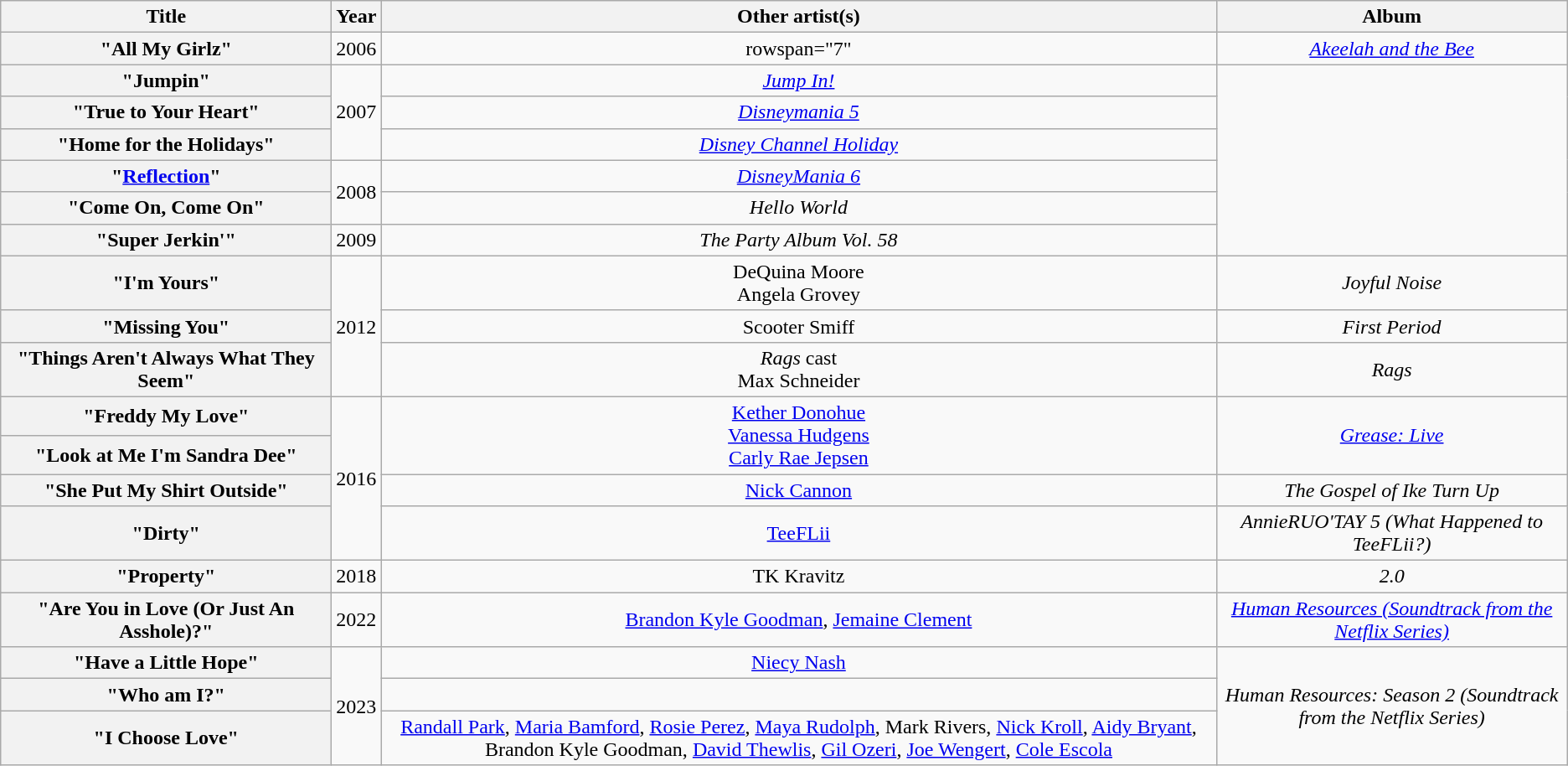<table class="wikitable plainrowheaders" style="text-align:center;">
<tr>
<th scope="col" style="width:16em;">Title</th>
<th scope="col">Year</th>
<th scope="col">Other artist(s)</th>
<th scope="col">Album</th>
</tr>
<tr>
<th scope="row">"All My Girlz"</th>
<td>2006</td>
<td>rowspan="7" </td>
<td><em><a href='#'>Akeelah and the Bee</a></em></td>
</tr>
<tr>
<th scope="row">"Jumpin"</th>
<td rowspan="3">2007</td>
<td><em><a href='#'>Jump In!</a></em></td>
</tr>
<tr>
<th scope="row">"True to Your Heart"</th>
<td align="center"><em><a href='#'>Disneymania 5</a></em></td>
</tr>
<tr>
<th scope="row">"Home for the Holidays"</th>
<td><em><a href='#'>Disney Channel Holiday</a></em></td>
</tr>
<tr>
<th scope="row">"<a href='#'>Reflection</a>"</th>
<td rowspan="2">2008</td>
<td><em><a href='#'>DisneyMania 6</a></em></td>
</tr>
<tr>
<th scope="row">"Come On, Come On"</th>
<td><em>Hello World</em></td>
</tr>
<tr>
<th scope="row">"Super Jerkin'"</th>
<td>2009</td>
<td><em>The Party Album Vol. 58</em></td>
</tr>
<tr>
<th scope="row">"I'm Yours"</th>
<td rowspan="3">2012</td>
<td>DeQuina Moore<br>Angela Grovey</td>
<td><em>Joyful Noise</em></td>
</tr>
<tr>
<th scope="row">"Missing You"</th>
<td>Scooter Smiff</td>
<td><em>First Period</em></td>
</tr>
<tr>
<th scope="row">"Things Aren't Always What They Seem"</th>
<td><em>Rags</em> cast<br>Max Schneider</td>
<td><em>Rags</em></td>
</tr>
<tr>
<th scope="row">"Freddy My Love"</th>
<td rowspan="4">2016</td>
<td rowspan="2"><a href='#'>Kether Donohue</a><br><a href='#'>Vanessa Hudgens</a><br><a href='#'>Carly Rae Jepsen</a></td>
<td rowspan="2"><em><a href='#'>Grease: Live</a></em></td>
</tr>
<tr>
<th scope="row">"Look at Me I'm Sandra Dee"</th>
</tr>
<tr>
<th scope="row">"She Put My Shirt Outside"</th>
<td><a href='#'>Nick Cannon</a></td>
<td><em>The Gospel of Ike Turn Up</em></td>
</tr>
<tr>
<th scope="row">"Dirty"</th>
<td><a href='#'>TeeFLii</a></td>
<td><em>AnnieRUO'TAY 5 (What Happened to TeeFLii?)</em></td>
</tr>
<tr>
<th scope="row">"Property"</th>
<td>2018</td>
<td>TK Kravitz</td>
<td><em>2.0</em></td>
</tr>
<tr>
<th scope="row">"Are You in Love (Or Just An Asshole)?"</th>
<td>2022</td>
<td><a href='#'>Brandon Kyle Goodman</a>, <a href='#'>Jemaine Clement</a></td>
<td><em><a href='#'>Human Resources (Soundtrack from the Netflix Series)</a></em></td>
</tr>
<tr>
<th scope="row">"Have a Little Hope"</th>
<td rowspan="3">2023</td>
<td><a href='#'>Niecy Nash</a></td>
<td rowspan="3"><em>Human Resources: Season 2 (Soundtrack from the Netflix Series)</em></td>
</tr>
<tr>
<th scope="row">"Who am I?"</th>
<td></td>
</tr>
<tr>
<th scope="row">"I Choose Love"</th>
<td><a href='#'>Randall Park</a>, <a href='#'>Maria Bamford</a>, <a href='#'>Rosie Perez</a>, <a href='#'>Maya Rudolph</a>, Mark Rivers, <a href='#'>Nick Kroll</a>, <a href='#'>Aidy Bryant</a>, Brandon Kyle Goodman, <a href='#'>David Thewlis</a>, <a href='#'>Gil Ozeri</a>, <a href='#'>Joe Wengert</a>, <a href='#'>Cole Escola</a></td>
</tr>
</table>
